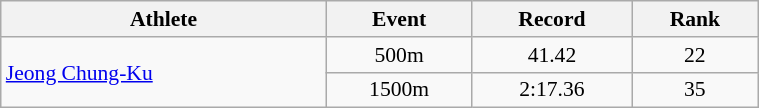<table class=wikitable style="font-size:90%; text-align:center; width:40%">
<tr>
<th>Athlete</th>
<th>Event</th>
<th>Record</th>
<th>Rank</th>
</tr>
<tr>
<td rowspan=2 align=left><a href='#'>Jeong Chung-Ku</a></td>
<td>500m</td>
<td>41.42</td>
<td>22</td>
</tr>
<tr>
<td>1500m</td>
<td>2:17.36</td>
<td>35</td>
</tr>
</table>
